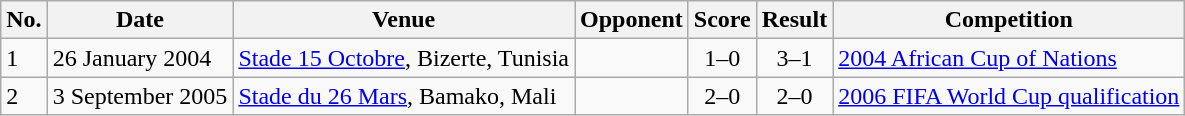<table class="wikitable sortable">
<tr>
<th scope="col">No.</th>
<th scope="col">Date</th>
<th scope="col">Venue</th>
<th scope="col">Opponent</th>
<th scope="col">Score</th>
<th scope="col">Result</th>
<th scope="col">Competition</th>
</tr>
<tr>
<td>1</td>
<td>26 January 2004</td>
<td><a href='#'>Stade 15 Octobre</a>, Bizerte, Tunisia</td>
<td></td>
<td align=center>1–0</td>
<td align=center>3–1</td>
<td><a href='#'>2004 African Cup of Nations</a></td>
</tr>
<tr>
<td>2</td>
<td>3 September 2005</td>
<td><a href='#'>Stade du 26 Mars</a>, Bamako, Mali</td>
<td></td>
<td align=center>2–0</td>
<td align=center>2–0</td>
<td><a href='#'>2006 FIFA World Cup qualification</a></td>
</tr>
</table>
